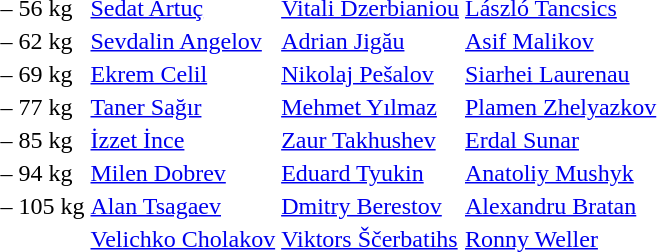<table>
<tr>
<td>– 56 kg<br></td>
<td> <a href='#'>Sedat Artuç</a></td>
<td> <a href='#'>Vitali Dzerbianiou</a></td>
<td> <a href='#'>László Tancsics</a></td>
</tr>
<tr>
<td>– 62 kg<br></td>
<td> <a href='#'>Sevdalin Angelov</a></td>
<td> <a href='#'>Adrian Jigău</a></td>
<td> <a href='#'>Asif Malikov</a></td>
</tr>
<tr>
<td>– 69 kg<br></td>
<td> <a href='#'>Ekrem Celil</a></td>
<td> <a href='#'>Nikolaj Pešalov</a></td>
<td> <a href='#'>Siarhei Laurenau</a></td>
</tr>
<tr>
<td>– 77 kg<br></td>
<td> <a href='#'>Taner Sağır</a></td>
<td> <a href='#'>Mehmet Yılmaz</a></td>
<td> <a href='#'>Plamen Zhelyazkov</a></td>
</tr>
<tr>
<td>– 85 kg<br></td>
<td> <a href='#'>İzzet İnce</a></td>
<td> <a href='#'>Zaur Takhushev</a></td>
<td> <a href='#'>Erdal Sunar</a></td>
</tr>
<tr>
<td>– 94 kg<br></td>
<td> <a href='#'>Milen Dobrev</a></td>
<td> <a href='#'>Eduard Tyukin</a></td>
<td> <a href='#'>Anatoliy Mushyk</a></td>
</tr>
<tr>
<td>– 105 kg<br></td>
<td> <a href='#'>Alan Tsagaev</a></td>
<td> <a href='#'>Dmitry Berestov</a></td>
<td> <a href='#'>Alexandru Bratan</a></td>
</tr>
<tr>
<td><br></td>
<td> <a href='#'>Velichko Cholakov</a></td>
<td> <a href='#'>Viktors Ščerbatihs</a></td>
<td> <a href='#'>Ronny Weller</a></td>
</tr>
</table>
